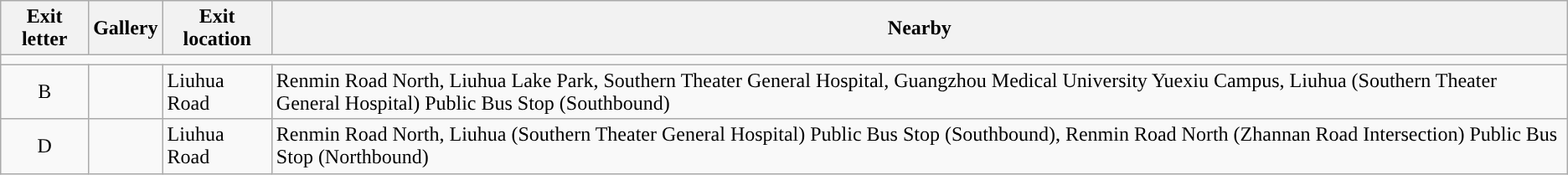<table class="wikitable">
<tr>
<th style="width:70px" colspan="3">Exit letter</th>
<th>Gallery</th>
<th>Exit location</th>
<th>Nearby</th>
</tr>
<tr style="background:#">
<td colspan = "6"></td>
</tr>
<tr>
<td align="center" colspan="3">B</td>
<td></td>
<td>Liuhua Road</td>
<td>Renmin Road North, Liuhua Lake Park, Southern Theater General Hospital, Guangzhou Medical University Yuexiu Campus, Liuhua (Southern Theater General Hospital) Public Bus Stop (Southbound)</td>
</tr>
<tr>
<td align="center" colspan="3">D</td>
<td></td>
<td>Liuhua Road</td>
<td>Renmin Road North, Liuhua (Southern Theater General Hospital) Public Bus Stop (Southbound), Renmin Road North (Zhannan Road Intersection) Public Bus Stop (Northbound)</td>
</tr>
</table>
